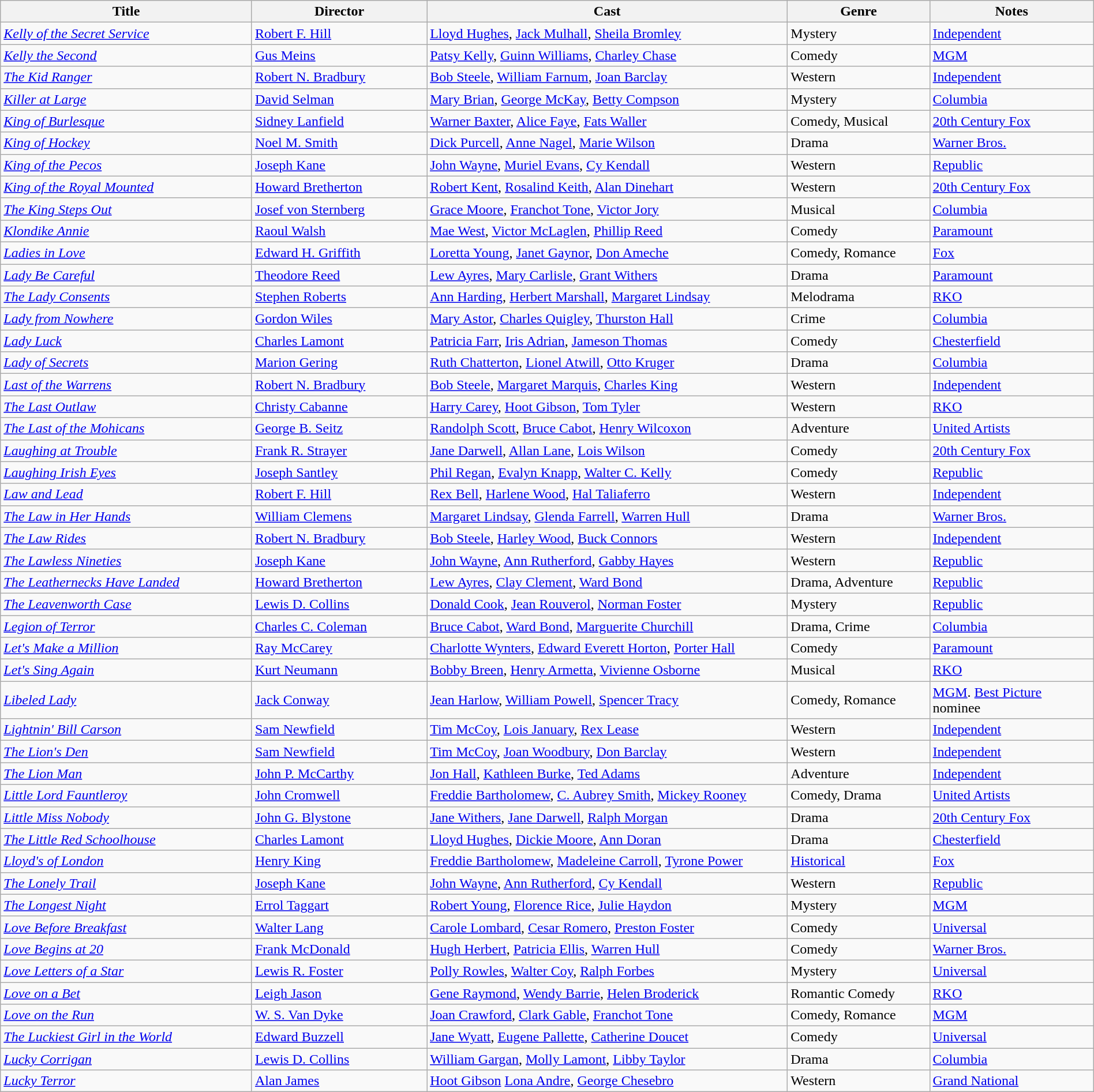<table class="wikitable" style="width:100%;">
<tr>
<th style="width:23%;">Title</th>
<th style="width:16%;">Director</th>
<th style="width:33%;">Cast</th>
<th style="width:13%;">Genre</th>
<th style="width:15%;">Notes</th>
</tr>
<tr>
<td><em><a href='#'>Kelly of the Secret Service</a></em></td>
<td><a href='#'>Robert F. Hill</a></td>
<td><a href='#'>Lloyd Hughes</a>, <a href='#'>Jack Mulhall</a>, <a href='#'>Sheila Bromley</a></td>
<td>Mystery</td>
<td><a href='#'>Independent</a></td>
</tr>
<tr>
<td><em><a href='#'>Kelly the Second</a></em></td>
<td><a href='#'>Gus Meins</a></td>
<td><a href='#'>Patsy Kelly</a>, <a href='#'>Guinn Williams</a>, <a href='#'>Charley Chase</a></td>
<td>Comedy</td>
<td><a href='#'>MGM</a></td>
</tr>
<tr>
<td><em><a href='#'>The Kid Ranger</a></em></td>
<td><a href='#'>Robert N. Bradbury</a></td>
<td><a href='#'>Bob Steele</a>, <a href='#'>William Farnum</a>, <a href='#'>Joan Barclay</a></td>
<td>Western</td>
<td><a href='#'>Independent</a></td>
</tr>
<tr>
<td><em><a href='#'>Killer at Large</a></em></td>
<td><a href='#'>David Selman</a></td>
<td><a href='#'>Mary Brian</a>, <a href='#'>George McKay</a>, <a href='#'>Betty Compson</a></td>
<td>Mystery</td>
<td><a href='#'>Columbia</a></td>
</tr>
<tr>
<td><em><a href='#'>King of Burlesque</a></em></td>
<td><a href='#'>Sidney Lanfield</a></td>
<td><a href='#'>Warner Baxter</a>, <a href='#'>Alice Faye</a>, <a href='#'>Fats Waller</a></td>
<td>Comedy, Musical</td>
<td><a href='#'>20th Century Fox</a></td>
</tr>
<tr>
<td><em><a href='#'>King of Hockey</a></em></td>
<td><a href='#'>Noel M. Smith</a></td>
<td><a href='#'>Dick Purcell</a>, <a href='#'>Anne Nagel</a>, <a href='#'>Marie Wilson</a></td>
<td>Drama</td>
<td><a href='#'>Warner Bros.</a></td>
</tr>
<tr>
<td><em><a href='#'>King of the Pecos</a></em></td>
<td><a href='#'>Joseph Kane</a></td>
<td><a href='#'>John Wayne</a>, <a href='#'>Muriel Evans</a>, <a href='#'>Cy Kendall</a></td>
<td>Western</td>
<td><a href='#'>Republic</a></td>
</tr>
<tr>
<td><em><a href='#'>King of the Royal Mounted</a></em></td>
<td><a href='#'>Howard Bretherton</a></td>
<td><a href='#'>Robert Kent</a>, <a href='#'>Rosalind Keith</a>, <a href='#'>Alan Dinehart</a></td>
<td>Western</td>
<td><a href='#'>20th Century Fox</a></td>
</tr>
<tr>
<td><em><a href='#'>The King Steps Out</a></em></td>
<td><a href='#'>Josef von Sternberg</a></td>
<td><a href='#'>Grace Moore</a>, <a href='#'>Franchot Tone</a>, <a href='#'>Victor Jory</a></td>
<td>Musical</td>
<td><a href='#'>Columbia</a></td>
</tr>
<tr>
<td><em><a href='#'>Klondike Annie</a></em></td>
<td><a href='#'>Raoul Walsh</a></td>
<td><a href='#'>Mae West</a>, <a href='#'>Victor McLaglen</a>, <a href='#'>Phillip Reed</a></td>
<td>Comedy</td>
<td><a href='#'>Paramount</a></td>
</tr>
<tr>
<td><em><a href='#'>Ladies in Love</a></em></td>
<td><a href='#'>Edward H. Griffith</a></td>
<td><a href='#'>Loretta Young</a>, <a href='#'>Janet Gaynor</a>, <a href='#'>Don Ameche</a></td>
<td>Comedy, Romance</td>
<td><a href='#'>Fox</a></td>
</tr>
<tr>
<td><em><a href='#'>Lady Be Careful</a></em></td>
<td><a href='#'>Theodore Reed</a></td>
<td><a href='#'>Lew Ayres</a>, <a href='#'>Mary Carlisle</a>, <a href='#'>Grant Withers</a></td>
<td>Drama</td>
<td><a href='#'>Paramount</a></td>
</tr>
<tr>
<td><em><a href='#'>The Lady Consents</a></em></td>
<td><a href='#'>Stephen Roberts</a></td>
<td><a href='#'>Ann Harding</a>, <a href='#'>Herbert Marshall</a>, <a href='#'>Margaret Lindsay</a></td>
<td>Melodrama</td>
<td><a href='#'>RKO</a></td>
</tr>
<tr>
<td><em><a href='#'>Lady from Nowhere</a></em></td>
<td><a href='#'>Gordon Wiles</a></td>
<td><a href='#'>Mary Astor</a>, <a href='#'>Charles Quigley</a>, <a href='#'>Thurston Hall</a></td>
<td>Crime</td>
<td><a href='#'>Columbia</a></td>
</tr>
<tr>
<td><em><a href='#'>Lady Luck</a></em></td>
<td><a href='#'>Charles Lamont</a></td>
<td><a href='#'>Patricia Farr</a>, <a href='#'>Iris Adrian</a>, <a href='#'>Jameson Thomas</a></td>
<td>Comedy</td>
<td><a href='#'>Chesterfield</a></td>
</tr>
<tr>
<td><em><a href='#'>Lady of Secrets</a></em></td>
<td><a href='#'>Marion Gering</a></td>
<td><a href='#'>Ruth Chatterton</a>, <a href='#'>Lionel Atwill</a>, <a href='#'>Otto Kruger</a></td>
<td>Drama</td>
<td><a href='#'>Columbia</a></td>
</tr>
<tr>
<td><em><a href='#'>Last of the Warrens</a></em></td>
<td><a href='#'>Robert N. Bradbury</a></td>
<td><a href='#'>Bob Steele</a>, <a href='#'>Margaret Marquis</a>, <a href='#'>Charles King</a></td>
<td>Western</td>
<td><a href='#'>Independent</a></td>
</tr>
<tr>
<td><em><a href='#'>The Last Outlaw</a></em></td>
<td><a href='#'>Christy Cabanne</a></td>
<td><a href='#'>Harry Carey</a>, <a href='#'>Hoot Gibson</a>, <a href='#'>Tom Tyler</a></td>
<td>Western</td>
<td><a href='#'>RKO</a></td>
</tr>
<tr>
<td><em><a href='#'>The Last of the Mohicans</a></em></td>
<td><a href='#'>George B. Seitz</a></td>
<td><a href='#'>Randolph Scott</a>, <a href='#'>Bruce Cabot</a>, <a href='#'>Henry Wilcoxon</a></td>
<td>Adventure</td>
<td><a href='#'>United Artists</a></td>
</tr>
<tr>
<td><em><a href='#'>Laughing at Trouble</a></em></td>
<td><a href='#'>Frank R. Strayer</a></td>
<td><a href='#'>Jane Darwell</a>, <a href='#'>Allan Lane</a>, <a href='#'>Lois Wilson</a></td>
<td>Comedy</td>
<td><a href='#'>20th Century Fox</a></td>
</tr>
<tr>
<td><em><a href='#'>Laughing Irish Eyes</a></em></td>
<td><a href='#'>Joseph Santley</a></td>
<td><a href='#'>Phil Regan</a>, <a href='#'>Evalyn Knapp</a>, <a href='#'>Walter C. Kelly</a></td>
<td>Comedy</td>
<td><a href='#'>Republic</a></td>
</tr>
<tr>
<td><em><a href='#'>Law and Lead</a></em></td>
<td><a href='#'>Robert F. Hill</a></td>
<td><a href='#'>Rex Bell</a>, <a href='#'>Harlene Wood</a>, <a href='#'>Hal Taliaferro</a></td>
<td>Western</td>
<td><a href='#'>Independent</a></td>
</tr>
<tr>
<td><em><a href='#'>The Law in Her Hands</a></em></td>
<td><a href='#'>William Clemens</a></td>
<td><a href='#'>Margaret Lindsay</a>, <a href='#'>Glenda Farrell</a>, <a href='#'>Warren Hull</a></td>
<td>Drama</td>
<td><a href='#'>Warner Bros.</a></td>
</tr>
<tr>
<td><em><a href='#'>The Law Rides</a></em></td>
<td><a href='#'>Robert N. Bradbury</a></td>
<td><a href='#'>Bob Steele</a>, <a href='#'>Harley Wood</a>, <a href='#'>Buck Connors</a></td>
<td>Western</td>
<td><a href='#'>Independent</a></td>
</tr>
<tr>
<td><em><a href='#'>The Lawless Nineties</a></em></td>
<td><a href='#'>Joseph Kane</a></td>
<td><a href='#'>John Wayne</a>, <a href='#'>Ann Rutherford</a>, <a href='#'>Gabby Hayes</a></td>
<td>Western</td>
<td><a href='#'>Republic</a></td>
</tr>
<tr>
<td><em><a href='#'>The Leathernecks Have Landed</a></em></td>
<td><a href='#'>Howard Bretherton</a></td>
<td><a href='#'>Lew Ayres</a>, <a href='#'>Clay Clement</a>, <a href='#'>Ward Bond</a></td>
<td>Drama, Adventure</td>
<td><a href='#'>Republic</a></td>
</tr>
<tr>
<td><em><a href='#'>The Leavenworth Case</a></em></td>
<td><a href='#'>Lewis D. Collins</a></td>
<td><a href='#'>Donald Cook</a>, <a href='#'>Jean Rouverol</a>, <a href='#'>Norman Foster</a></td>
<td>Mystery</td>
<td><a href='#'>Republic</a></td>
</tr>
<tr>
<td><em><a href='#'>Legion of Terror</a></em></td>
<td><a href='#'>Charles C. Coleman</a></td>
<td><a href='#'>Bruce Cabot</a>, <a href='#'>Ward Bond</a>, <a href='#'>Marguerite Churchill</a></td>
<td>Drama, Crime</td>
<td><a href='#'>Columbia</a></td>
</tr>
<tr>
<td><em><a href='#'>Let's Make a Million</a></em></td>
<td><a href='#'>Ray McCarey</a></td>
<td><a href='#'>Charlotte Wynters</a>, <a href='#'>Edward Everett Horton</a>, <a href='#'>Porter Hall</a></td>
<td>Comedy</td>
<td><a href='#'>Paramount</a></td>
</tr>
<tr>
<td><em><a href='#'>Let's Sing Again</a></em></td>
<td><a href='#'>Kurt Neumann</a></td>
<td><a href='#'>Bobby Breen</a>, <a href='#'>Henry Armetta</a>, <a href='#'>Vivienne Osborne</a></td>
<td>Musical</td>
<td><a href='#'>RKO</a></td>
</tr>
<tr>
<td><em><a href='#'>Libeled Lady</a></em></td>
<td><a href='#'>Jack Conway</a></td>
<td><a href='#'>Jean Harlow</a>, <a href='#'>William Powell</a>, <a href='#'>Spencer Tracy</a></td>
<td>Comedy, Romance</td>
<td><a href='#'>MGM</a>. <a href='#'>Best Picture</a> nominee</td>
</tr>
<tr>
<td><em><a href='#'>Lightnin' Bill Carson</a></em></td>
<td><a href='#'>Sam Newfield</a></td>
<td><a href='#'>Tim McCoy</a>, <a href='#'>Lois January</a>, <a href='#'>Rex Lease</a></td>
<td>Western</td>
<td><a href='#'>Independent</a></td>
</tr>
<tr>
<td><em><a href='#'>The Lion's Den</a></em></td>
<td><a href='#'>Sam Newfield</a></td>
<td><a href='#'>Tim McCoy</a>, <a href='#'>Joan Woodbury</a>, <a href='#'>Don Barclay</a></td>
<td>Western</td>
<td><a href='#'>Independent</a></td>
</tr>
<tr>
<td><em><a href='#'>The Lion Man</a></em></td>
<td><a href='#'>John P. McCarthy</a></td>
<td><a href='#'>Jon Hall</a>, <a href='#'>Kathleen Burke</a>, <a href='#'>Ted Adams</a></td>
<td>Adventure</td>
<td><a href='#'>Independent</a></td>
</tr>
<tr>
<td><em><a href='#'>Little Lord Fauntleroy</a></em></td>
<td><a href='#'>John Cromwell</a></td>
<td><a href='#'>Freddie Bartholomew</a>, <a href='#'>C. Aubrey Smith</a>, <a href='#'>Mickey Rooney</a></td>
<td>Comedy, Drama</td>
<td><a href='#'>United Artists</a></td>
</tr>
<tr>
<td><em><a href='#'>Little Miss Nobody</a></em></td>
<td><a href='#'>John G. Blystone</a></td>
<td><a href='#'>Jane Withers</a>, <a href='#'>Jane Darwell</a>, <a href='#'>Ralph Morgan</a></td>
<td>Drama</td>
<td><a href='#'>20th Century Fox</a></td>
</tr>
<tr>
<td><em><a href='#'>The Little Red Schoolhouse</a></em></td>
<td><a href='#'>Charles Lamont</a></td>
<td><a href='#'>Lloyd Hughes</a>, <a href='#'>Dickie Moore</a>, <a href='#'>Ann Doran</a></td>
<td>Drama</td>
<td><a href='#'>Chesterfield</a></td>
</tr>
<tr>
<td><em><a href='#'>Lloyd's of London</a></em></td>
<td><a href='#'>Henry King</a></td>
<td><a href='#'>Freddie Bartholomew</a>, <a href='#'>Madeleine Carroll</a>, <a href='#'>Tyrone Power</a></td>
<td><a href='#'>Historical</a></td>
<td><a href='#'>Fox</a></td>
</tr>
<tr>
<td><em><a href='#'>The Lonely Trail</a></em></td>
<td><a href='#'>Joseph Kane</a></td>
<td><a href='#'>John Wayne</a>, <a href='#'>Ann Rutherford</a>, <a href='#'>Cy Kendall</a></td>
<td>Western</td>
<td><a href='#'>Republic</a></td>
</tr>
<tr>
<td><em><a href='#'>The Longest Night</a></em></td>
<td><a href='#'>Errol Taggart</a></td>
<td><a href='#'>Robert Young</a>, <a href='#'>Florence Rice</a>, <a href='#'>Julie Haydon</a></td>
<td>Mystery</td>
<td><a href='#'>MGM</a></td>
</tr>
<tr>
<td><em><a href='#'>Love Before Breakfast</a></em></td>
<td><a href='#'>Walter Lang</a></td>
<td><a href='#'>Carole Lombard</a>, <a href='#'>Cesar Romero</a>, <a href='#'>Preston Foster</a></td>
<td>Comedy</td>
<td><a href='#'>Universal</a></td>
</tr>
<tr>
<td><em><a href='#'>Love Begins at 20</a></em></td>
<td><a href='#'>Frank McDonald</a></td>
<td><a href='#'>Hugh Herbert</a>, <a href='#'>Patricia Ellis</a>, <a href='#'>Warren Hull</a></td>
<td>Comedy</td>
<td><a href='#'>Warner Bros.</a></td>
</tr>
<tr>
<td><em><a href='#'>Love Letters of a Star</a></em></td>
<td><a href='#'>Lewis R. Foster</a></td>
<td><a href='#'>Polly Rowles</a>, <a href='#'>Walter Coy</a>, <a href='#'>Ralph Forbes</a></td>
<td>Mystery</td>
<td><a href='#'>Universal</a></td>
</tr>
<tr>
<td><em><a href='#'>Love on a Bet</a></em></td>
<td><a href='#'>Leigh Jason</a></td>
<td><a href='#'>Gene Raymond</a>, <a href='#'>Wendy Barrie</a>, <a href='#'>Helen Broderick</a></td>
<td>Romantic Comedy</td>
<td><a href='#'>RKO</a></td>
</tr>
<tr>
<td><em><a href='#'>Love on the Run</a></em></td>
<td><a href='#'>W. S. Van Dyke</a></td>
<td><a href='#'>Joan Crawford</a>, <a href='#'>Clark Gable</a>, <a href='#'>Franchot Tone</a></td>
<td>Comedy, Romance</td>
<td><a href='#'>MGM</a></td>
</tr>
<tr>
<td><em><a href='#'>The Luckiest Girl in the World</a></em></td>
<td><a href='#'>Edward Buzzell</a></td>
<td><a href='#'>Jane Wyatt</a>, <a href='#'>Eugene Pallette</a>, <a href='#'>Catherine Doucet</a></td>
<td>Comedy</td>
<td><a href='#'>Universal</a></td>
</tr>
<tr>
<td><em><a href='#'>Lucky Corrigan</a></em></td>
<td><a href='#'>Lewis D. Collins</a></td>
<td><a href='#'>William Gargan</a>, <a href='#'>Molly Lamont</a>, <a href='#'>Libby Taylor</a></td>
<td>Drama</td>
<td><a href='#'>Columbia</a></td>
</tr>
<tr>
<td><em><a href='#'>Lucky Terror</a></em></td>
<td><a href='#'>Alan James</a></td>
<td><a href='#'>Hoot Gibson</a> <a href='#'>Lona Andre</a>, <a href='#'>George Chesebro</a></td>
<td>Western</td>
<td><a href='#'>Grand National</a></td>
</tr>
</table>
